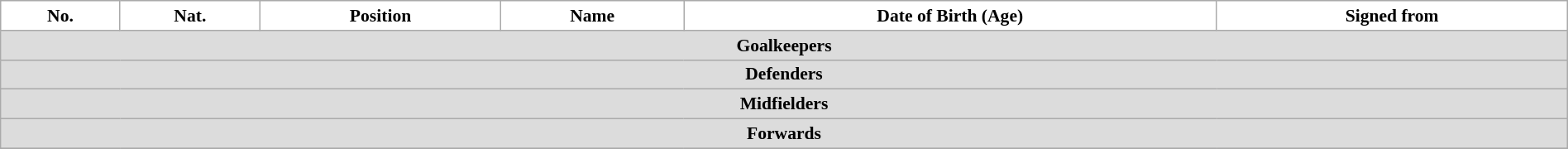<table class="wikitable" style="text-align:center; font-size:90%; width:100%">
<tr>
<th style="background:white; color:black; text-align:center;">No.</th>
<th style="background:white; color:black; text-align:center;">Nat.</th>
<th style="background:white; color:black; text-align:center;">Position</th>
<th style="background:white; color:black; text-align:center;">Name</th>
<th style="background:white; color:black; text-align:center;">Date of Birth (Age)</th>
<th style="background:white; color:black; text-align:center;">Signed from</th>
</tr>
<tr>
<th colspan=10 style="background:#DCDCDC; text-align:center;">Goalkeepers</th>
</tr>
<tr>
<th colspan=10 style="background:#DCDCDC; text-align:center;">Defenders</th>
</tr>
<tr>
<th colspan=10 style="background:#DCDCDC; text-align:center;">Midfielders</th>
</tr>
<tr>
<th colspan=10 style="background:#DCDCDC; text-align:center;">Forwards</th>
</tr>
<tr>
</tr>
</table>
